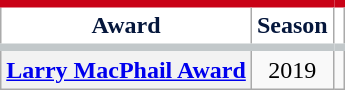<table class="wikitable sortable plainrowheaders" style="text-align:center">
<tr>
<th scope="col" style="background-color:#ffffff; border-top:#C90116 5px solid; border-bottom:#c2c8ca 5px solid; color:#05173c">Award</th>
<th scope="col" style="background-color:#ffffff; border-top:#C90116 5px solid; border-bottom:#c2c8ca 5px solid; color:#05173c">Season</th>
<th class="unsortable" scope="col" style="background-color:#ffffff; border-top:#C90116 5px solid; border-bottom:#c2c8ca 5px solid; color:#05173c"></th>
</tr>
<tr>
<th scope="row" style="text-align:center"><a href='#'>Larry MacPhail Award</a></th>
<td>2019</td>
<td></td>
</tr>
</table>
